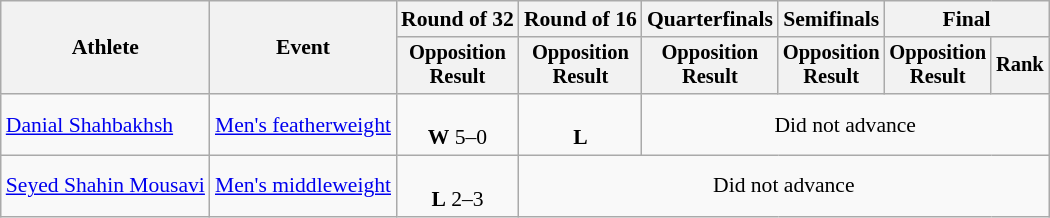<table class="wikitable" style="font-size:90%">
<tr>
<th rowspan="2">Athlete</th>
<th rowspan="2">Event</th>
<th>Round of 32</th>
<th>Round of 16</th>
<th>Quarterfinals</th>
<th>Semifinals</th>
<th colspan=2>Final</th>
</tr>
<tr style="font-size:95%">
<th>Opposition<br>Result</th>
<th>Opposition<br>Result</th>
<th>Opposition<br>Result</th>
<th>Opposition<br>Result</th>
<th>Opposition<br>Result</th>
<th>Rank</th>
</tr>
<tr align=center>
<td align=left><a href='#'>Danial Shahbakhsh</a></td>
<td align=left><a href='#'>Men's featherweight</a></td>
<td><br><strong>W</strong> 5–0</td>
<td><br><strong>L</strong> </td>
<td colspan="4">Did not advance</td>
</tr>
<tr align=center>
<td align=left><a href='#'>Seyed Shahin Mousavi</a></td>
<td align=left><a href='#'>Men's middleweight</a></td>
<td><br><strong>L</strong> 2–3</td>
<td colspan="5">Did not advance</td>
</tr>
</table>
